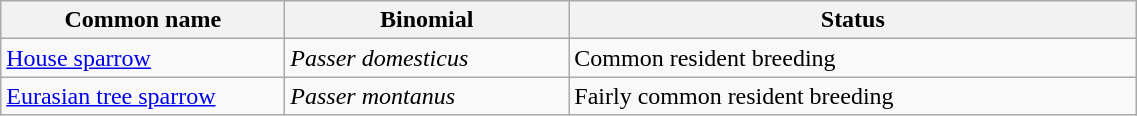<table width=60% class="wikitable">
<tr>
<th width=25%>Common name</th>
<th width=25%>Binomial</th>
<th width=50%>Status</th>
</tr>
<tr>
<td><a href='#'>House sparrow</a></td>
<td><em>Passer domesticus</em></td>
<td>Common resident breeding</td>
</tr>
<tr>
<td><a href='#'>Eurasian tree sparrow</a></td>
<td><em>Passer montanus</em></td>
<td>Fairly common resident breeding</td>
</tr>
</table>
